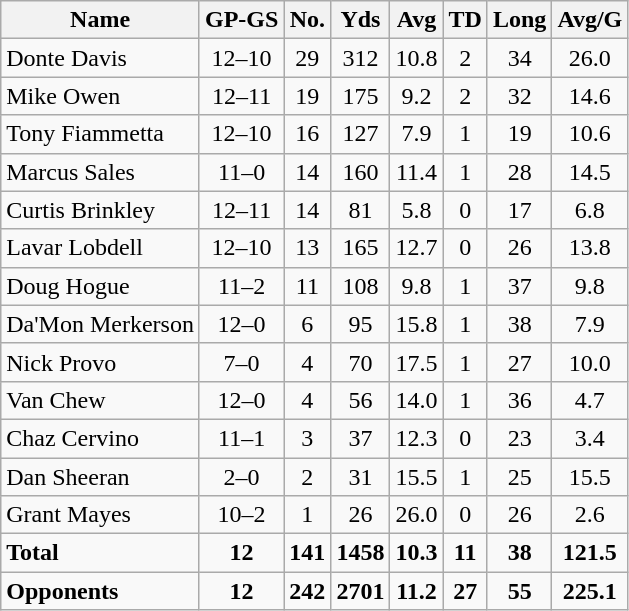<table class="wikitable" style="white-space:nowrap;">
<tr>
<th>Name</th>
<th>GP-GS</th>
<th>No.</th>
<th>Yds</th>
<th>Avg</th>
<th>TD</th>
<th>Long</th>
<th>Avg/G</th>
</tr>
<tr>
<td>Donte Davis</td>
<td align="center">12–10</td>
<td align="center">29</td>
<td align="center">312</td>
<td align="center">10.8</td>
<td align="center">2</td>
<td align="center">34</td>
<td align="center">26.0</td>
</tr>
<tr>
<td>Mike Owen</td>
<td align="center">12–11</td>
<td align="center">19</td>
<td align="center">175</td>
<td align="center">9.2</td>
<td align="center">2</td>
<td align="center">32</td>
<td align="center">14.6</td>
</tr>
<tr>
<td>Tony Fiammetta</td>
<td align="center">12–10</td>
<td align="center">16</td>
<td align="center">127</td>
<td align="center">7.9</td>
<td align="center">1</td>
<td align="center">19</td>
<td align="center">10.6</td>
</tr>
<tr>
<td>Marcus Sales</td>
<td align="center">11–0</td>
<td align="center">14</td>
<td align="center">160</td>
<td align="center">11.4</td>
<td align="center">1</td>
<td align="center">28</td>
<td align="center">14.5</td>
</tr>
<tr>
<td>Curtis Brinkley</td>
<td align="center">12–11</td>
<td align="center">14</td>
<td align="center">81</td>
<td align="center">5.8</td>
<td align="center">0</td>
<td align="center">17</td>
<td align="center">6.8</td>
</tr>
<tr>
<td>Lavar Lobdell</td>
<td align="center">12–10</td>
<td align="center">13</td>
<td align="center">165</td>
<td align="center">12.7</td>
<td align="center">0</td>
<td align="center">26</td>
<td align="center">13.8</td>
</tr>
<tr>
<td>Doug Hogue</td>
<td align="center">11–2</td>
<td align="center">11</td>
<td align="center">108</td>
<td align="center">9.8</td>
<td align="center">1</td>
<td align="center">37</td>
<td align="center">9.8</td>
</tr>
<tr>
<td>Da'Mon Merkerson</td>
<td align="center">12–0</td>
<td align="center">6</td>
<td align="center">95</td>
<td align="center">15.8</td>
<td align="center">1</td>
<td align="center">38</td>
<td align="center">7.9</td>
</tr>
<tr>
<td>Nick Provo</td>
<td align="center">7–0</td>
<td align="center">4</td>
<td align="center">70</td>
<td align="center">17.5</td>
<td align="center">1</td>
<td align="center">27</td>
<td align="center">10.0</td>
</tr>
<tr>
<td>Van Chew</td>
<td align="center">12–0</td>
<td align="center">4</td>
<td align="center">56</td>
<td align="center">14.0</td>
<td align="center">1</td>
<td align="center">36</td>
<td align="center">4.7</td>
</tr>
<tr>
<td>Chaz Cervino</td>
<td align="center">11–1</td>
<td align="center">3</td>
<td align="center">37</td>
<td align="center">12.3</td>
<td align="center">0</td>
<td align="center">23</td>
<td align="center">3.4</td>
</tr>
<tr>
<td>Dan Sheeran</td>
<td align="center">2–0</td>
<td align="center">2</td>
<td align="center">31</td>
<td align="center">15.5</td>
<td align="center">1</td>
<td align="center">25</td>
<td align="center">15.5</td>
</tr>
<tr>
<td>Grant Mayes</td>
<td align="center">10–2</td>
<td align="center">1</td>
<td align="center">26</td>
<td align="center">26.0</td>
<td align="center">0</td>
<td align="center">26</td>
<td align="center">2.6</td>
</tr>
<tr>
<td><strong>Total</strong></td>
<td align="center"><strong>12</strong></td>
<td align="center"><strong>141</strong></td>
<td align="center"><strong>1458</strong></td>
<td align="center"><strong>10.3</strong></td>
<td align="center"><strong>11</strong></td>
<td align="center"><strong>38</strong></td>
<td align="center"><strong>121.5</strong></td>
</tr>
<tr>
<td><strong>Opponents</strong></td>
<td align="center"><strong>12</strong></td>
<td align="center"><strong>242</strong></td>
<td align="center"><strong>2701</strong></td>
<td align="center"><strong>11.2</strong></td>
<td align="center"><strong>27</strong></td>
<td align="center"><strong>55</strong></td>
<td align="center"><strong>225.1</strong></td>
</tr>
</table>
